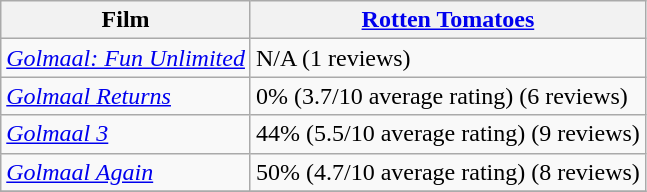<table class="wikitable sortable">
<tr>
<th>Film</th>
<th><a href='#'>Rotten Tomatoes</a></th>
</tr>
<tr>
<td><em><a href='#'>Golmaal: Fun Unlimited</a></em></td>
<td>N/A (1 reviews)</td>
</tr>
<tr>
<td><em><a href='#'>Golmaal Returns</a></em></td>
<td>0% (3.7/10 average rating) (6 reviews)</td>
</tr>
<tr>
<td><em><a href='#'>Golmaal 3</a></em></td>
<td>44% (5.5/10 average rating) (9 reviews)</td>
</tr>
<tr>
<td><em><a href='#'>Golmaal Again</a></em></td>
<td>50% (4.7/10 average rating) (8 reviews)</td>
</tr>
<tr>
</tr>
</table>
